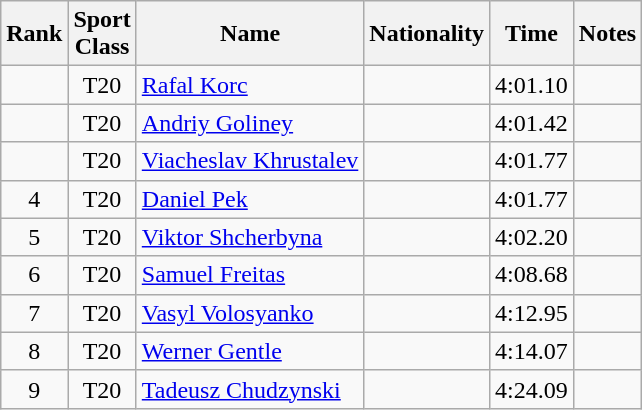<table class="wikitable sortable" style="text-align:center">
<tr>
<th>Rank</th>
<th>Sport<br>Class</th>
<th>Name</th>
<th>Nationality</th>
<th>Time</th>
<th>Notes</th>
</tr>
<tr>
<td></td>
<td>T20</td>
<td align=left><a href='#'>Rafal Korc</a></td>
<td align=left></td>
<td>4:01.10</td>
<td></td>
</tr>
<tr>
<td></td>
<td>T20</td>
<td align=left><a href='#'>Andriy Goliney</a></td>
<td align=left></td>
<td>4:01.42</td>
<td></td>
</tr>
<tr>
<td></td>
<td>T20</td>
<td align=left><a href='#'>Viacheslav Khrustalev</a></td>
<td align=left></td>
<td>4:01.77</td>
<td></td>
</tr>
<tr>
<td>4</td>
<td>T20</td>
<td align=left><a href='#'>Daniel Pek</a></td>
<td align=left></td>
<td>4:01.77</td>
<td></td>
</tr>
<tr>
<td>5</td>
<td>T20</td>
<td align=left><a href='#'>Viktor Shcherbyna</a></td>
<td align=left></td>
<td>4:02.20</td>
<td></td>
</tr>
<tr>
<td>6</td>
<td>T20</td>
<td align=left><a href='#'>Samuel Freitas</a></td>
<td align=left></td>
<td>4:08.68</td>
<td></td>
</tr>
<tr>
<td>7</td>
<td>T20</td>
<td align=left><a href='#'>Vasyl Volosyanko</a></td>
<td align=left></td>
<td>4:12.95</td>
<td></td>
</tr>
<tr>
<td>8</td>
<td>T20</td>
<td align=left><a href='#'>Werner Gentle</a></td>
<td align=left></td>
<td>4:14.07</td>
<td></td>
</tr>
<tr>
<td>9</td>
<td>T20</td>
<td align=left><a href='#'>Tadeusz Chudzynski</a></td>
<td align=left></td>
<td>4:24.09</td>
<td></td>
</tr>
</table>
